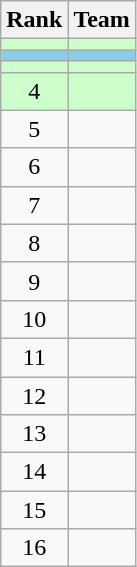<table class="wikitable" style="text-align:center">
<tr>
<th>Rank</th>
<th>Team</th>
</tr>
<tr bgcolor=#ccffcc>
<td></td>
<td align=left></td>
</tr>
<tr bgcolor=skyblue>
<td></td>
<td align=left></td>
</tr>
<tr bgcolor=#ccffcc>
<td></td>
<td align=left></td>
</tr>
<tr bgcolor=#ccffcc>
<td>4</td>
<td align=left></td>
</tr>
<tr>
<td>5</td>
<td align=left></td>
</tr>
<tr>
<td>6</td>
<td align=left></td>
</tr>
<tr>
<td>7</td>
<td align=left></td>
</tr>
<tr>
<td>8</td>
<td align=left></td>
</tr>
<tr>
<td>9</td>
<td align=left></td>
</tr>
<tr>
<td>10</td>
<td align=left></td>
</tr>
<tr>
<td>11</td>
<td align=left></td>
</tr>
<tr>
<td>12</td>
<td align=left></td>
</tr>
<tr>
<td>13</td>
<td align=left></td>
</tr>
<tr>
<td>14</td>
<td align=left></td>
</tr>
<tr>
<td>15</td>
<td align=left></td>
</tr>
<tr>
<td>16</td>
<td align=left></td>
</tr>
</table>
